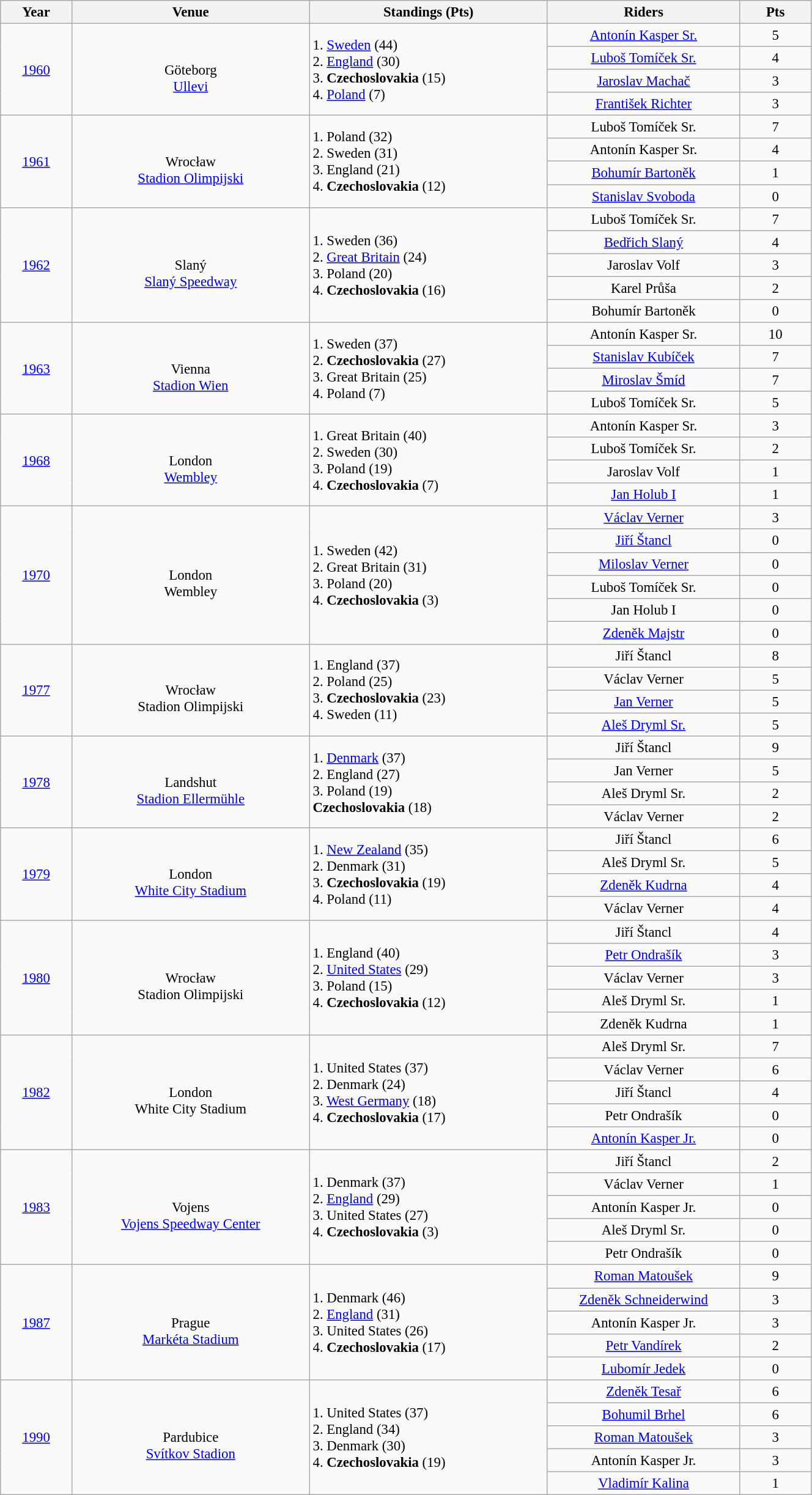<table class="wikitable"   style="font-size: 95%; width: 70%; text-align: center;">
<tr>
<th width=40>Year</th>
<th width=150>Venue</th>
<th width=150>Standings (Pts)</th>
<th width=120>Riders</th>
<th width=40>Pts</th>
</tr>
<tr>
<td rowspan="4"><a href='#'>1960</a></td>
<td rowspan="4"><br>Göteborg<br><a href='#'>Ullevi</a></td>
<td rowspan="4" style="text-align: left;">1.  <a href='#'>Sweden</a> (44)<br>2.  <a href='#'>England</a> (30)<br>3.  <strong>Czechoslovakia</strong> (15)<br>4.  <a href='#'>Poland</a> (7)</td>
<td><a href='#'>Antonín Kasper Sr.</a></td>
<td>5</td>
</tr>
<tr>
<td><a href='#'>Luboš Tomíček Sr.</a></td>
<td>4</td>
</tr>
<tr>
<td><a href='#'>Jaroslav Machač</a></td>
<td>3</td>
</tr>
<tr>
<td><a href='#'>František Richter</a></td>
<td>3</td>
</tr>
<tr>
<td rowspan="4"><a href='#'>1961</a></td>
<td rowspan="4"><br>Wrocław<br><a href='#'>Stadion Olimpijski</a></td>
<td rowspan="4" style="text-align: left;">1.  Poland (32)<br>2.  Sweden (31)<br>3.  England (21)<br>4.  <strong>Czechoslovakia</strong> (12)</td>
<td>Luboš Tomíček Sr.</td>
<td>7</td>
</tr>
<tr>
<td>Antonín Kasper Sr.</td>
<td>4</td>
</tr>
<tr>
<td><a href='#'>Bohumír Bartoněk</a></td>
<td>1</td>
</tr>
<tr>
<td><a href='#'>Stanislav Svoboda</a></td>
<td>0</td>
</tr>
<tr>
<td rowspan="5"><a href='#'>1962</a></td>
<td rowspan="5"><br>Slaný<br><a href='#'>Slaný Speedway</a></td>
<td rowspan="5" style="text-align: left;">1.  Sweden (36)<br>2.  <a href='#'>Great Britain</a> (24)<br>3.  Poland (20)<br>4.  <strong>Czechoslovakia</strong> (16)</td>
<td>Luboš Tomíček Sr.</td>
<td>7</td>
</tr>
<tr>
<td><a href='#'>Bedřich Slaný</a></td>
<td>4</td>
</tr>
<tr>
<td>Jaroslav Volf</td>
<td>3</td>
</tr>
<tr>
<td>Karel Průša</td>
<td>2</td>
</tr>
<tr>
<td>Bohumír Bartoněk</td>
<td>0</td>
</tr>
<tr>
<td rowspan="4"><a href='#'>1963</a></td>
<td rowspan="4"><br>Vienna<br><a href='#'>Stadion Wien</a></td>
<td rowspan="4" style="text-align: left;">1.  Sweden (37)<br>2.  <strong>Czechoslovakia</strong> (27)<br>3.  Great Britain (25)<br>4.  Poland (7)</td>
<td>Antonín Kasper Sr.</td>
<td>10</td>
</tr>
<tr>
<td><a href='#'>Stanislav Kubíček</a></td>
<td>7</td>
</tr>
<tr>
<td><a href='#'>Miroslav Šmíd</a></td>
<td>7</td>
</tr>
<tr>
<td>Luboš Tomíček Sr.</td>
<td>5</td>
</tr>
<tr>
<td rowspan="4"><a href='#'>1968</a></td>
<td rowspan="4"><br>London<br><a href='#'>Wembley</a></td>
<td rowspan="4" style="text-align: left;">1.  Great Britain (40)<br>2.  Sweden (30)<br>3.  Poland (19)<br>4.  <strong>Czechoslovakia</strong> (7)</td>
<td>Antonín Kasper Sr.</td>
<td>3</td>
</tr>
<tr>
<td>Luboš Tomíček Sr.</td>
<td>2</td>
</tr>
<tr>
<td>Jaroslav Volf</td>
<td>1</td>
</tr>
<tr>
<td><a href='#'>Jan Holub I</a></td>
<td>1</td>
</tr>
<tr>
<td rowspan="6"><a href='#'>1970</a></td>
<td rowspan="6"><br>London<br>Wembley</td>
<td rowspan="6" style="text-align: left;">1.  Sweden (42)<br>2.  Great Britain (31)<br>3.  Poland (20)<br>4.  <strong>Czechoslovakia</strong> (3)</td>
<td><a href='#'>Václav Verner</a></td>
<td>3</td>
</tr>
<tr>
<td><a href='#'>Jiří Štancl</a></td>
<td>0</td>
</tr>
<tr>
<td><a href='#'>Miloslav Verner</a></td>
<td>0</td>
</tr>
<tr>
<td>Luboš Tomíček Sr.</td>
<td>0</td>
</tr>
<tr>
<td>Jan Holub I</td>
<td>0</td>
</tr>
<tr>
<td><a href='#'>Zdeněk Majstr</a></td>
<td>0</td>
</tr>
<tr>
<td rowspan="4"><a href='#'>1977</a></td>
<td rowspan="4"><br>Wrocław<br>Stadion Olimpijski</td>
<td rowspan="4" style="text-align: left;">1.  England (37)<br>2.  Poland (25)<br>3.  <strong>Czechoslovakia</strong> (23)<br>4.  Sweden (11)</td>
<td>Jiří Štancl</td>
<td>8</td>
</tr>
<tr>
<td>Václav Verner</td>
<td>5</td>
</tr>
<tr>
<td><a href='#'>Jan Verner</a></td>
<td>5</td>
</tr>
<tr>
<td><a href='#'>Aleš Dryml Sr.</a></td>
<td>5</td>
</tr>
<tr>
<td rowspan="4"><a href='#'>1978</a></td>
<td rowspan="4"><br>Landshut<br><a href='#'>Stadion Ellermühle</a></td>
<td rowspan="4" style="text-align: left;">1.  <a href='#'>Denmark</a> (37)<br>2.  England (27)<br>3.  Poland (19)<br> <strong>Czechoslovakia</strong> (18)</td>
<td>Jiří Štancl</td>
<td>9</td>
</tr>
<tr>
<td>Jan Verner</td>
<td>5</td>
</tr>
<tr>
<td>Aleš Dryml Sr.</td>
<td>2</td>
</tr>
<tr>
<td>Václav Verner</td>
<td>2</td>
</tr>
<tr>
<td rowspan="4"><a href='#'>1979</a></td>
<td rowspan="4"><br>London<br><a href='#'>White City Stadium</a></td>
<td rowspan="4" style="text-align: left;">1.  <a href='#'>New Zealand</a> (35)<br>2.  Denmark (31)<br>3.  <strong>Czechoslovakia</strong> (19)<br>4.  Poland (11)</td>
<td>Jiří Štancl</td>
<td>6</td>
</tr>
<tr>
<td>Aleš Dryml Sr.</td>
<td>5</td>
</tr>
<tr>
<td><a href='#'>Zdeněk Kudrna</a></td>
<td>4</td>
</tr>
<tr>
<td>Václav Verner</td>
<td>4</td>
</tr>
<tr>
<td rowspan="5"><a href='#'>1980</a></td>
<td rowspan="5"><br>Wrocław<br>Stadion Olimpijski</td>
<td rowspan="5" style="text-align: left;">1.  England (40)<br>2.  <a href='#'>United States</a> (29)<br>3.  Poland (15)<br>4.  <strong>Czechoslovakia</strong> (12)</td>
<td>Jiří Štancl</td>
<td>4</td>
</tr>
<tr>
<td><a href='#'>Petr Ondrašík</a></td>
<td>3</td>
</tr>
<tr>
<td>Václav Verner</td>
<td>3</td>
</tr>
<tr>
<td>Aleš Dryml Sr.</td>
<td>1</td>
</tr>
<tr>
<td>Zdeněk Kudrna</td>
<td>1</td>
</tr>
<tr>
<td rowspan="5"><a href='#'>1982</a></td>
<td rowspan="5"><br>London<br>White City Stadium</td>
<td rowspan="5" style="text-align: left;">1.  United States (37)<br>2.  Denmark (24)<br>3.  <a href='#'>West Germany</a> (18)<br>4.  <strong>Czechoslovakia</strong> (17)</td>
<td>Aleš Dryml Sr.</td>
<td>7</td>
</tr>
<tr>
<td>Václav Verner</td>
<td>6</td>
</tr>
<tr>
<td>Jiří Štancl</td>
<td>4</td>
</tr>
<tr>
<td>Petr Ondrašík</td>
<td>0</td>
</tr>
<tr>
<td><a href='#'>Antonín Kasper Jr.</a></td>
<td>0</td>
</tr>
<tr>
<td rowspan="5"><a href='#'>1983</a></td>
<td rowspan="5"><br>Vojens<br><a href='#'>Vojens Speedway Center</a></td>
<td rowspan="5" style="text-align: left;">1.  Denmark (37)<br>2.  <a href='#'>England</a> (29)<br>3.  United States (27)<br>4.  <strong>Czechoslovakia</strong> (3)</td>
<td>Jiří Štancl</td>
<td>2</td>
</tr>
<tr>
<td>Václav Verner</td>
<td>1</td>
</tr>
<tr>
<td>Antonín Kasper Jr.</td>
<td>0</td>
</tr>
<tr>
<td>Aleš Dryml Sr.</td>
<td>0</td>
</tr>
<tr>
<td>Petr Ondrašík</td>
<td>0</td>
</tr>
<tr>
<td rowspan="5"><a href='#'>1987</a></td>
<td rowspan="5"><br>Prague<br><a href='#'>Markéta Stadium</a></td>
<td rowspan="5" style="text-align: left;">1.  Denmark (46)<br>2.  <a href='#'>England</a> (31)<br>3.  United States (26)<br>4.  <strong>Czechoslovakia</strong> (17)</td>
<td><a href='#'>Roman Matoušek</a></td>
<td>9</td>
</tr>
<tr>
<td><a href='#'>Zdeněk Schneiderwind</a></td>
<td>3</td>
</tr>
<tr>
<td>Antonín Kasper Jr.</td>
<td>3</td>
</tr>
<tr>
<td><a href='#'>Petr Vandírek</a></td>
<td>2</td>
</tr>
<tr>
<td><a href='#'>Lubomír Jedek</a></td>
<td>0</td>
</tr>
<tr>
<td rowspan="5"><a href='#'>1990</a></td>
<td rowspan="5"><br>Pardubice<br><a href='#'>Svítkov Stadion</a></td>
<td rowspan="5" style="text-align: left;">1.  United States (37)<br>2.  England (34)<br>3.  Denmark (30)<br>4.  <strong>Czechoslovakia</strong> (19)</td>
<td><a href='#'>Zdeněk Tesař</a></td>
<td>6</td>
</tr>
<tr>
<td><a href='#'>Bohumil Brhel</a></td>
<td>6</td>
</tr>
<tr>
<td><a href='#'>Roman Matoušek</a></td>
<td>3</td>
</tr>
<tr>
<td>Antonín Kasper Jr.</td>
<td>3</td>
</tr>
<tr>
<td><a href='#'>Vladimír Kalina</a></td>
<td>1</td>
</tr>
</table>
